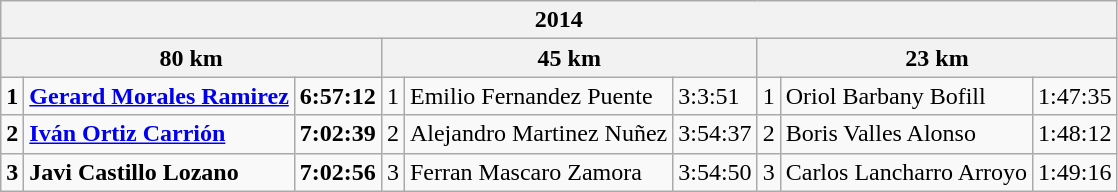<table class="wikitable">
<tr>
<th colspan="9">2014</th>
</tr>
<tr>
<th colspan="3">80 km</th>
<th colspan="3">45 km</th>
<th colspan="3">23 km</th>
</tr>
<tr>
<td><strong>1</strong></td>
<td><strong><a href='#'>Gerard Morales Ramirez</a></strong></td>
<td><strong>6:57:12</strong></td>
<td>1</td>
<td>Emilio Fernandez Puente</td>
<td>3:3:51</td>
<td>1</td>
<td>Oriol Barbany Bofill</td>
<td>1:47:35</td>
</tr>
<tr>
<td><strong>2</strong></td>
<td><strong><a href='#'>Iván Ortiz Carrión</a></strong></td>
<td><strong>7:02:39</strong></td>
<td>2</td>
<td>Alejandro Martinez Nuñez</td>
<td>3:54:37</td>
<td>2</td>
<td>Boris Valles Alonso</td>
<td>1:48:12</td>
</tr>
<tr>
<td><strong>3</strong></td>
<td><strong>Javi Castillo Lozano</strong></td>
<td><strong>7:02:56</strong></td>
<td>3</td>
<td>Ferran Mascaro Zamora</td>
<td>3:54:50</td>
<td>3</td>
<td>Carlos Lancharro Arroyo</td>
<td>1:49:16</td>
</tr>
</table>
